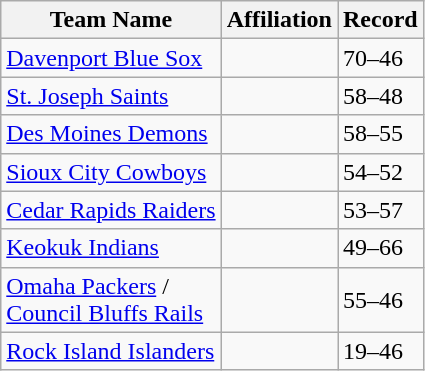<table class="wikitable">
<tr>
<th>Team Name</th>
<th>Affiliation</th>
<th>Record</th>
</tr>
<tr>
<td><a href='#'>Davenport Blue Sox</a></td>
<td></td>
<td>70–46</td>
</tr>
<tr>
<td><a href='#'>St. Joseph Saints</a></td>
<td></td>
<td>58–48</td>
</tr>
<tr>
<td><a href='#'>Des Moines Demons</a></td>
<td></td>
<td>58–55</td>
</tr>
<tr>
<td><a href='#'>Sioux City Cowboys</a></td>
<td></td>
<td>54–52</td>
</tr>
<tr>
<td><a href='#'>Cedar Rapids Raiders</a></td>
<td></td>
<td>53–57</td>
</tr>
<tr>
<td><a href='#'>Keokuk Indians</a></td>
<td></td>
<td>49–66</td>
</tr>
<tr>
<td><a href='#'>Omaha Packers</a> / <br><a href='#'>Council Bluffs Rails</a></td>
<td></td>
<td>55–46</td>
</tr>
<tr>
<td><a href='#'>Rock Island Islanders</a></td>
<td></td>
<td>19–46</td>
</tr>
</table>
